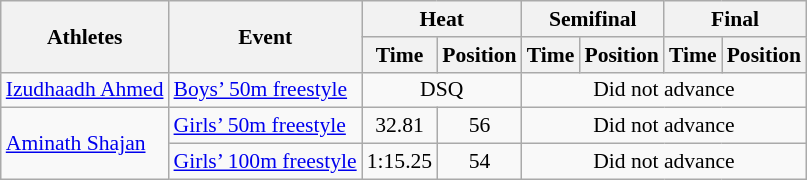<table class="wikitable" border="1" style="font-size:90%">
<tr>
<th rowspan=2>Athletes</th>
<th rowspan=2>Event</th>
<th colspan=2>Heat</th>
<th colspan=2>Semifinal</th>
<th colspan=2>Final</th>
</tr>
<tr>
<th>Time</th>
<th>Position</th>
<th>Time</th>
<th>Position</th>
<th>Time</th>
<th>Position</th>
</tr>
<tr>
<td rowspan=1><a href='#'>Izudhaadh Ahmed</a></td>
<td><a href='#'>Boys’ 50m freestyle</a></td>
<td colspan="2" align=center>DSQ</td>
<td colspan="4" align=center>Did not advance</td>
</tr>
<tr>
<td rowspan=2><a href='#'>Aminath Shajan</a></td>
<td><a href='#'>Girls’ 50m freestyle</a></td>
<td align=center>32.81</td>
<td align=center>56</td>
<td colspan="4" align=center>Did not advance</td>
</tr>
<tr>
<td><a href='#'>Girls’ 100m freestyle</a></td>
<td align=center>1:15.25</td>
<td align=center>54</td>
<td colspan="4" align=center>Did not advance</td>
</tr>
</table>
